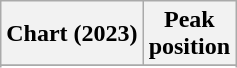<table class="wikitable sortable plainrowheaders" style="text-align:center">
<tr>
<th scope="col">Chart (2023)</th>
<th scope="col">Peak<br>position</th>
</tr>
<tr>
</tr>
<tr>
</tr>
</table>
